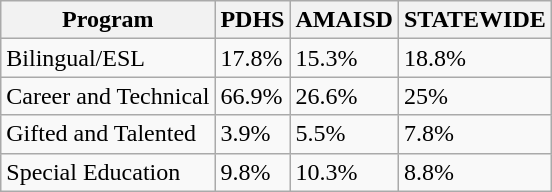<table class="wikitable">
<tr>
<th>Program</th>
<th>PDHS</th>
<th>AMAISD</th>
<th>STATEWIDE</th>
</tr>
<tr>
<td>Bilingual/ESL</td>
<td>17.8%</td>
<td>15.3%</td>
<td>18.8%</td>
</tr>
<tr>
<td>Career and Technical</td>
<td>66.9%</td>
<td>26.6%</td>
<td>25%</td>
</tr>
<tr>
<td>Gifted and Talented</td>
<td>3.9%</td>
<td>5.5%</td>
<td>7.8%</td>
</tr>
<tr>
<td>Special Education</td>
<td>9.8%</td>
<td>10.3%</td>
<td>8.8%</td>
</tr>
</table>
